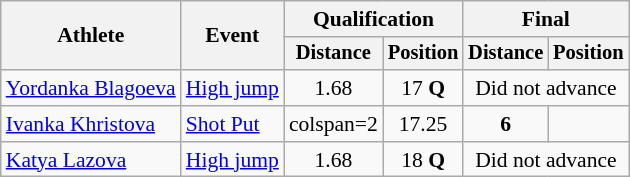<table class=wikitable style="font-size:90%">
<tr>
<th rowspan="2">Athlete</th>
<th rowspan="2">Event</th>
<th colspan="2">Qualification</th>
<th colspan="2">Final</th>
</tr>
<tr style="font-size:95%">
<th>Distance</th>
<th>Position</th>
<th>Distance</th>
<th>Position</th>
</tr>
<tr align=center>
<td align=left><a href='#'>Yordanka Blagoeva</a></td>
<td align=left><a href='#'>High jump</a></td>
<td>1.68</td>
<td>17 <strong>Q</strong></td>
<td colspan=2>Did not advance</td>
</tr>
<tr align=center>
<td align=left><a href='#'>Ivanka Khristova</a></td>
<td align=left><a href='#'>Shot Put</a></td>
<td>colspan=2 </td>
<td>17.25</td>
<td><strong>6</strong></td>
</tr>
<tr align=center>
<td align=left><a href='#'>Katya Lazova</a></td>
<td align=left><a href='#'>High jump</a></td>
<td>1.68</td>
<td>18 <strong>Q</strong></td>
<td colspan=2>Did not advance</td>
</tr>
</table>
